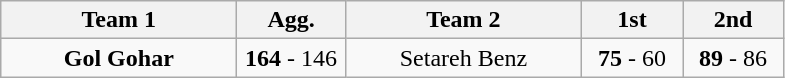<table class="wikitable" style="text-align:center">
<tr>
<th width=150>Team 1</th>
<th width=65>Agg.</th>
<th width=150>Team 2</th>
<th width=60>1st</th>
<th width=60>2nd</th>
</tr>
<tr>
<td><strong>Gol Gohar</strong></td>
<td><strong>164</strong> - 146</td>
<td>Setareh Benz</td>
<td><strong>75</strong> - 60</td>
<td><strong>89</strong> - 86</td>
</tr>
</table>
